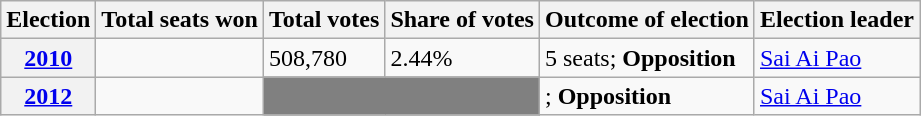<table class="wikitable">
<tr>
<th>Election</th>
<th>Total seats won</th>
<th>Total votes</th>
<th>Share of votes</th>
<th>Outcome of election</th>
<th>Election leader</th>
</tr>
<tr>
<th><a href='#'>2010</a></th>
<td></td>
<td>508,780</td>
<td>2.44%</td>
<td>5 seats; <strong>Opposition</strong></td>
<td><a href='#'>Sai Ai Pao</a></td>
</tr>
<tr>
<th><a href='#'> 2012</a></th>
<td></td>
<td colspan="2" bgcolor="grey"></td>
<td>; <strong>Opposition</strong></td>
<td><a href='#'>Sai Ai Pao</a></td>
</tr>
</table>
